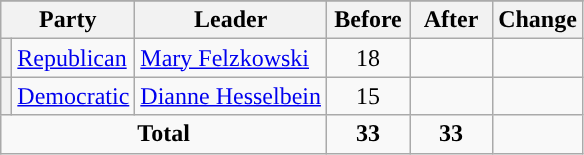<table class="wikitable" style="text-align:center;">
<tr>
</tr>
<tr>
<th colspan="2">Party</th>
<th>Leader</th>
<th style="width:3em">Before</th>
<th style="width:3em">After</th>
<th style="width:3em">Change</th>
</tr>
<tr>
<th style="background-color:"></th>
<td style="text-align:left;"><a href='#'>Republican</a></td>
<td style="text-align:left;"><a href='#'>Mary Felzkowski</a></td>
<td>18</td>
<td></td>
<td></td>
</tr>
<tr>
<th style="background-color:"></th>
<td style="text-align:left;"><a href='#'>Democratic</a></td>
<td style="text-align:left;"><a href='#'>Dianne Hesselbein</a></td>
<td>15</td>
<td></td>
<td></td>
</tr>
<tr>
<td colspan="3"><strong>Total</strong></td>
<td><strong>33</strong></td>
<td><strong>33</strong></td>
<td></td>
</tr>
</table>
